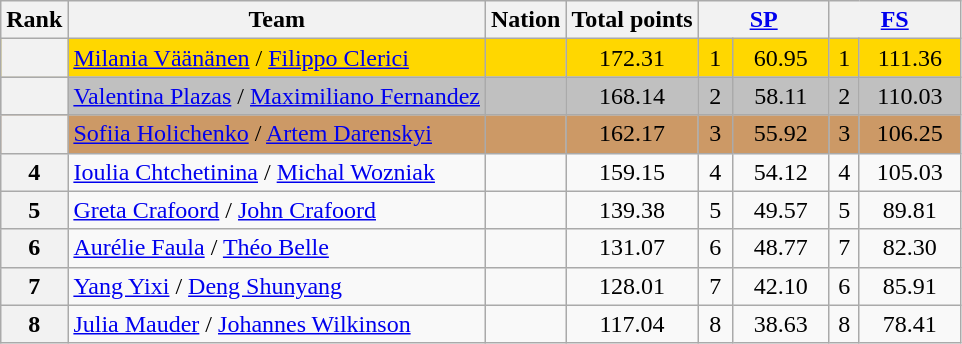<table class="wikitable sortable" style="text-align:left">
<tr>
<th scope="col">Rank</th>
<th scope="col">Team</th>
<th scope="col">Nation</th>
<th scope="col">Total points</th>
<th colspan="2" scope="col" width="80px"><a href='#'>SP</a></th>
<th colspan="2" scope="col" width="80px"><a href='#'>FS</a></th>
</tr>
<tr bgcolor="gold">
<th scope="row"></th>
<td><a href='#'>Milania Väänänen</a> / <a href='#'>Filippo Clerici</a></td>
<td></td>
<td align="center">172.31</td>
<td align="center">1</td>
<td align="center">60.95</td>
<td align="center">1</td>
<td align="center">111.36</td>
</tr>
<tr bgcolor="silver">
<th scope="row"></th>
<td><a href='#'>Valentina Plazas</a> / <a href='#'>Maximiliano Fernandez</a></td>
<td></td>
<td align="center">168.14</td>
<td align="center">2</td>
<td align="center">58.11</td>
<td align="center">2</td>
<td align="center">110.03</td>
</tr>
<tr bgcolor="cc9966">
<th scope="row"></th>
<td><a href='#'>Sofiia Holichenko</a> / <a href='#'>Artem Darenskyi</a></td>
<td></td>
<td align="center">162.17</td>
<td align="center">3</td>
<td align="center">55.92</td>
<td align="center">3</td>
<td align="center">106.25</td>
</tr>
<tr>
<th scope="row">4</th>
<td><a href='#'>Ioulia Chtchetinina</a> / <a href='#'>Michal Wozniak</a></td>
<td></td>
<td align="center">159.15</td>
<td align="center">4</td>
<td align="center">54.12</td>
<td align="center">4</td>
<td align="center">105.03</td>
</tr>
<tr>
<th scope="row">5</th>
<td><a href='#'>Greta Crafoord</a> / <a href='#'>John Crafoord</a></td>
<td></td>
<td align="center">139.38</td>
<td align="center">5</td>
<td align="center">49.57</td>
<td align="center">5</td>
<td align="center">89.81</td>
</tr>
<tr>
<th scope="row">6</th>
<td><a href='#'>Aurélie Faula</a> / <a href='#'>Théo Belle</a></td>
<td></td>
<td align="center">131.07</td>
<td align="center">6</td>
<td align="center">48.77</td>
<td align="center">7</td>
<td align="center">82.30</td>
</tr>
<tr>
<th scope="row">7</th>
<td><a href='#'>Yang Yixi</a> / <a href='#'>Deng Shunyang</a></td>
<td></td>
<td align="center">128.01</td>
<td align="center">7</td>
<td align="center">42.10</td>
<td align="center">6</td>
<td align="center">85.91</td>
</tr>
<tr>
<th scope="row">8</th>
<td><a href='#'>Julia Mauder</a> / <a href='#'>Johannes Wilkinson</a></td>
<td></td>
<td align="center">117.04</td>
<td align="center">8</td>
<td align="center">38.63</td>
<td align="center">8</td>
<td align="center">78.41</td>
</tr>
</table>
